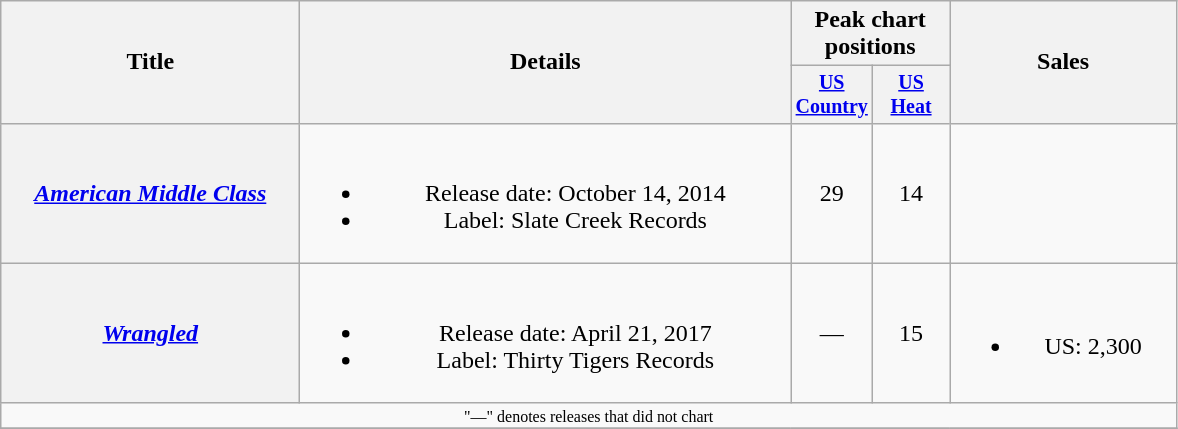<table class="wikitable plainrowheaders" style="text-align:center;">
<tr>
<th rowspan="2" style="width:12em;">Title</th>
<th rowspan="2" style="width:20em;">Details</th>
<th colspan="2">Peak chart<br>positions</th>
<th rowspan="2" style="width:9em;">Sales</th>
</tr>
<tr style="font-size:smaller;">
<th style="width:45px;"><a href='#'>US Country</a><br></th>
<th style="width:45px;"><a href='#'>US Heat</a><br></th>
</tr>
<tr>
<th scope="row"><em><a href='#'>American Middle Class</a></em></th>
<td><br><ul><li>Release date: October 14, 2014</li><li>Label: Slate Creek Records</li></ul></td>
<td>29</td>
<td>14</td>
<td></td>
</tr>
<tr>
<th scope="row"><em><a href='#'>Wrangled</a></em></th>
<td><br><ul><li>Release date: April 21, 2017</li><li>Label: Thirty Tigers Records</li></ul></td>
<td>—</td>
<td>15</td>
<td><br><ul><li>US: 2,300</li></ul></td>
</tr>
<tr>
<td colspan="6" style="font-size:8pt">"—" denotes releases that did not chart</td>
</tr>
<tr>
</tr>
</table>
